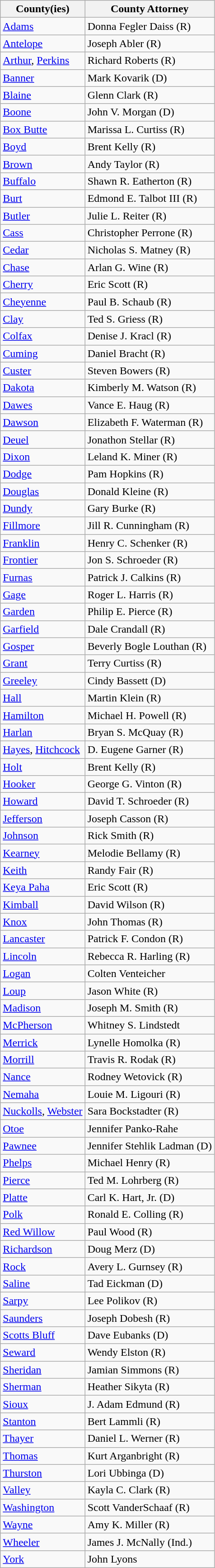<table class="wikitable">
<tr>
<th>County(ies)</th>
<th>County Attorney</th>
</tr>
<tr>
<td><a href='#'>Adams</a></td>
<td>Donna Fegler Daiss (R)</td>
</tr>
<tr>
<td><a href='#'>Antelope</a></td>
<td>Joseph Abler (R)</td>
</tr>
<tr>
<td><a href='#'>Arthur</a>, <a href='#'>Perkins</a></td>
<td>Richard Roberts (R)</td>
</tr>
<tr>
<td><a href='#'>Banner</a></td>
<td>Mark Kovarik (D)</td>
</tr>
<tr>
<td><a href='#'>Blaine</a></td>
<td>Glenn Clark (R)</td>
</tr>
<tr>
<td><a href='#'>Boone</a></td>
<td>John V. Morgan (D)</td>
</tr>
<tr>
<td><a href='#'>Box Butte</a></td>
<td>Marissa L. Curtiss (R)</td>
</tr>
<tr>
<td><a href='#'>Boyd</a></td>
<td>Brent Kelly (R)</td>
</tr>
<tr>
<td><a href='#'>Brown</a></td>
<td>Andy Taylor (R)</td>
</tr>
<tr>
<td><a href='#'>Buffalo</a></td>
<td>Shawn R. Eatherton (R)</td>
</tr>
<tr>
<td><a href='#'>Burt</a></td>
<td>Edmond E. Talbot III (R)</td>
</tr>
<tr>
<td><a href='#'>Butler</a></td>
<td>Julie L. Reiter (R)</td>
</tr>
<tr>
<td><a href='#'>Cass</a></td>
<td>Christopher Perrone (R)</td>
</tr>
<tr>
<td><a href='#'>Cedar</a></td>
<td>Nicholas S. Matney (R)</td>
</tr>
<tr>
<td><a href='#'>Chase</a></td>
<td>Arlan G. Wine (R)</td>
</tr>
<tr>
<td><a href='#'>Cherry</a></td>
<td>Eric Scott (R)</td>
</tr>
<tr>
<td><a href='#'>Cheyenne</a></td>
<td>Paul B. Schaub (R)</td>
</tr>
<tr>
<td><a href='#'>Clay</a></td>
<td>Ted S. Griess (R)</td>
</tr>
<tr>
<td><a href='#'>Colfax</a></td>
<td>Denise J. Kracl (R)</td>
</tr>
<tr>
<td><a href='#'>Cuming</a></td>
<td>Daniel Bracht (R)</td>
</tr>
<tr>
<td><a href='#'>Custer</a></td>
<td>Steven Bowers (R)</td>
</tr>
<tr>
<td><a href='#'>Dakota</a></td>
<td>Kimberly M. Watson (R)</td>
</tr>
<tr>
<td><a href='#'>Dawes</a></td>
<td>Vance E. Haug (R)</td>
</tr>
<tr>
<td><a href='#'>Dawson</a></td>
<td>Elizabeth F. Waterman (R)</td>
</tr>
<tr>
<td><a href='#'>Deuel</a></td>
<td>Jonathon Stellar (R)</td>
</tr>
<tr>
<td><a href='#'>Dixon</a></td>
<td>Leland K. Miner (R)</td>
</tr>
<tr>
<td><a href='#'>Dodge</a></td>
<td>Pam Hopkins (R)</td>
</tr>
<tr>
<td><a href='#'>Douglas</a></td>
<td>Donald Kleine (R)</td>
</tr>
<tr>
<td><a href='#'>Dundy</a></td>
<td>Gary Burke (R)</td>
</tr>
<tr>
<td><a href='#'>Fillmore</a></td>
<td>Jill R. Cunningham (R)</td>
</tr>
<tr>
<td><a href='#'>Franklin</a></td>
<td>Henry C. Schenker (R)</td>
</tr>
<tr>
<td><a href='#'>Frontier</a></td>
<td>Jon S. Schroeder (R)</td>
</tr>
<tr>
<td><a href='#'>Furnas</a></td>
<td>Patrick J. Calkins (R)</td>
</tr>
<tr>
<td><a href='#'>Gage</a></td>
<td>Roger L. Harris (R)</td>
</tr>
<tr>
<td><a href='#'>Garden</a></td>
<td>Philip E. Pierce (R)</td>
</tr>
<tr>
<td><a href='#'>Garfield</a></td>
<td>Dale Crandall (R)</td>
</tr>
<tr>
<td><a href='#'>Gosper</a></td>
<td>Beverly Bogle Louthan (R)</td>
</tr>
<tr>
<td><a href='#'>Grant</a></td>
<td>Terry Curtiss (R)</td>
</tr>
<tr>
<td><a href='#'>Greeley</a></td>
<td>Cindy Bassett (D)</td>
</tr>
<tr>
<td><a href='#'>Hall</a></td>
<td>Martin Klein (R)</td>
</tr>
<tr>
<td><a href='#'>Hamilton</a></td>
<td>Michael H. Powell (R)</td>
</tr>
<tr>
<td><a href='#'>Harlan</a></td>
<td>Bryan S. McQuay (R)</td>
</tr>
<tr>
<td><a href='#'>Hayes</a>, <a href='#'>Hitchcock</a></td>
<td>D. Eugene Garner (R)</td>
</tr>
<tr>
<td><a href='#'>Holt</a></td>
<td>Brent Kelly (R)</td>
</tr>
<tr>
<td><a href='#'>Hooker</a></td>
<td>George G. Vinton (R)</td>
</tr>
<tr>
<td><a href='#'>Howard</a></td>
<td>David T. Schroeder (R)</td>
</tr>
<tr>
<td><a href='#'>Jefferson</a></td>
<td>Joseph Casson (R)</td>
</tr>
<tr>
<td><a href='#'>Johnson</a></td>
<td>Rick Smith (R)</td>
</tr>
<tr>
<td><a href='#'>Kearney</a></td>
<td>Melodie Bellamy (R)</td>
</tr>
<tr>
<td><a href='#'>Keith</a></td>
<td>Randy Fair (R)</td>
</tr>
<tr>
<td><a href='#'>Keya Paha</a></td>
<td>Eric Scott (R)</td>
</tr>
<tr>
<td><a href='#'>Kimball</a></td>
<td>David Wilson (R)</td>
</tr>
<tr>
<td><a href='#'>Knox</a></td>
<td>John Thomas (R)</td>
</tr>
<tr>
<td><a href='#'>Lancaster</a></td>
<td>Patrick F. Condon (R)</td>
</tr>
<tr>
<td><a href='#'>Lincoln</a></td>
<td>Rebecca R. Harling (R)</td>
</tr>
<tr>
<td><a href='#'>Logan</a></td>
<td>Colten Venteicher</td>
</tr>
<tr>
<td><a href='#'>Loup</a></td>
<td>Jason White (R)</td>
</tr>
<tr>
<td><a href='#'>Madison</a></td>
<td>Joseph M. Smith (R)</td>
</tr>
<tr>
<td><a href='#'>McPherson</a></td>
<td>Whitney S. Lindstedt</td>
</tr>
<tr>
<td><a href='#'>Merrick</a></td>
<td>Lynelle Homolka (R)</td>
</tr>
<tr>
<td><a href='#'>Morrill</a></td>
<td>Travis R. Rodak (R)</td>
</tr>
<tr>
<td><a href='#'>Nance</a></td>
<td>Rodney Wetovick (R)</td>
</tr>
<tr>
<td><a href='#'>Nemaha</a></td>
<td>Louie M. Ligouri (R)</td>
</tr>
<tr>
<td><a href='#'>Nuckolls</a>, <a href='#'>Webster</a></td>
<td>Sara Bockstadter (R)</td>
</tr>
<tr>
<td><a href='#'>Otoe</a></td>
<td>Jennifer Panko-Rahe</td>
</tr>
<tr>
<td><a href='#'>Pawnee</a></td>
<td>Jennifer Stehlik Ladman (D)</td>
</tr>
<tr>
<td><a href='#'>Phelps</a></td>
<td>Michael Henry (R)</td>
</tr>
<tr>
<td><a href='#'>Pierce</a></td>
<td>Ted M. Lohrberg (R)</td>
</tr>
<tr>
<td><a href='#'>Platte</a></td>
<td>Carl K. Hart, Jr. (D)</td>
</tr>
<tr>
<td><a href='#'>Polk</a></td>
<td>Ronald E. Colling (R)</td>
</tr>
<tr>
<td><a href='#'>Red Willow</a></td>
<td>Paul Wood (R)</td>
</tr>
<tr>
<td><a href='#'>Richardson</a></td>
<td>Doug Merz (D)</td>
</tr>
<tr>
<td><a href='#'>Rock</a></td>
<td>Avery L. Gurnsey (R)</td>
</tr>
<tr>
<td><a href='#'>Saline</a></td>
<td>Tad Eickman (D)</td>
</tr>
<tr>
<td><a href='#'>Sarpy</a></td>
<td>Lee Polikov (R)</td>
</tr>
<tr>
<td><a href='#'>Saunders</a></td>
<td>Joseph Dobesh (R)</td>
</tr>
<tr>
<td><a href='#'>Scotts Bluff</a></td>
<td>Dave Eubanks (D)</td>
</tr>
<tr>
<td><a href='#'>Seward</a></td>
<td>Wendy Elston (R)</td>
</tr>
<tr>
<td><a href='#'>Sheridan</a></td>
<td>Jamian Simmons (R)</td>
</tr>
<tr>
<td><a href='#'>Sherman</a></td>
<td>Heather Sikyta (R)</td>
</tr>
<tr>
<td><a href='#'>Sioux</a></td>
<td>J. Adam Edmund (R)</td>
</tr>
<tr>
<td><a href='#'>Stanton</a></td>
<td>Bert Lammli (R)</td>
</tr>
<tr>
<td><a href='#'>Thayer</a></td>
<td>Daniel L. Werner (R)</td>
</tr>
<tr>
<td><a href='#'>Thomas</a></td>
<td>Kurt Arganbright (R)</td>
</tr>
<tr>
<td><a href='#'>Thurston</a></td>
<td>Lori Ubbinga (D)</td>
</tr>
<tr>
<td><a href='#'>Valley</a></td>
<td>Kayla C. Clark (R)</td>
</tr>
<tr>
<td><a href='#'>Washington</a></td>
<td>Scott VanderSchaaf (R)</td>
</tr>
<tr>
<td><a href='#'>Wayne</a></td>
<td>Amy K. Miller (R)</td>
</tr>
<tr>
<td><a href='#'>Wheeler</a></td>
<td>James J. McNally (Ind.)</td>
</tr>
<tr>
<td><a href='#'>York</a></td>
<td>John Lyons</td>
</tr>
</table>
